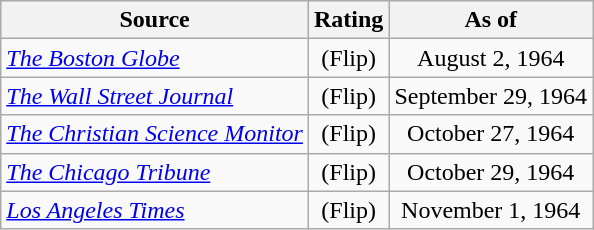<table class="wikitable" style="text-align:center">
<tr>
<th>Source</th>
<th>Rating</th>
<th>As of</th>
</tr>
<tr>
<td align="left"><em><a href='#'>The Boston Globe</a></em></td>
<td>(Flip)</td>
<td>August 2, 1964</td>
</tr>
<tr>
<td align="left"><em><a href='#'>The Wall Street Journal</a></em></td>
<td>(Flip)</td>
<td>September 29, 1964</td>
</tr>
<tr>
<td align="left"><em><a href='#'>The Christian Science Monitor</a></em></td>
<td>(Flip)</td>
<td>October 27, 1964</td>
</tr>
<tr>
<td align="left"><em><a href='#'>The Chicago Tribune</a></em></td>
<td>(Flip)</td>
<td>October 29, 1964</td>
</tr>
<tr>
<td align="left"><em><a href='#'>Los Angeles Times</a></em></td>
<td>(Flip)</td>
<td>November 1, 1964</td>
</tr>
</table>
